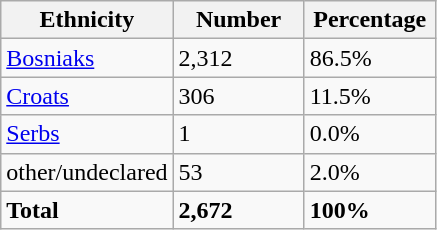<table class="wikitable">
<tr>
<th width="100px">Ethnicity</th>
<th width="80px">Number</th>
<th width="80px">Percentage</th>
</tr>
<tr>
<td><a href='#'>Bosniaks</a></td>
<td>2,312</td>
<td>86.5%</td>
</tr>
<tr>
<td><a href='#'>Croats</a></td>
<td>306</td>
<td>11.5%</td>
</tr>
<tr>
<td><a href='#'>Serbs</a></td>
<td>1</td>
<td>0.0%</td>
</tr>
<tr>
<td>other/undeclared</td>
<td>53</td>
<td>2.0%</td>
</tr>
<tr>
<td><strong>Total</strong></td>
<td><strong>2,672</strong></td>
<td><strong>100%</strong></td>
</tr>
</table>
